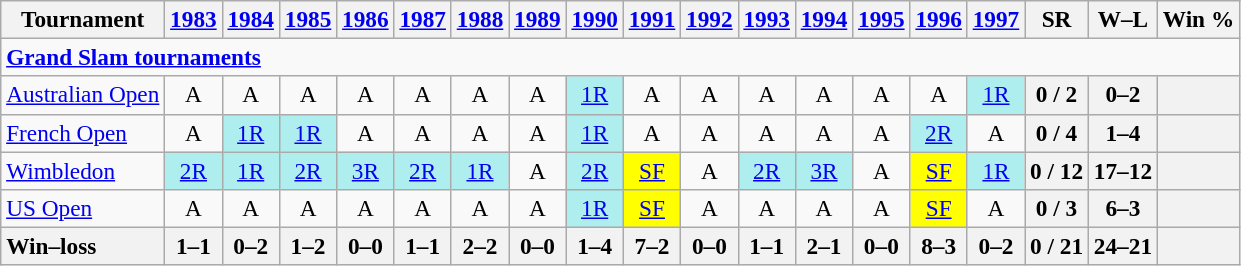<table class=wikitable style=text-align:center;font-size:97%>
<tr>
<th>Tournament</th>
<th><a href='#'>1983</a></th>
<th><a href='#'>1984</a></th>
<th><a href='#'>1985</a></th>
<th><a href='#'>1986</a></th>
<th><a href='#'>1987</a></th>
<th><a href='#'>1988</a></th>
<th><a href='#'>1989</a></th>
<th><a href='#'>1990</a></th>
<th><a href='#'>1991</a></th>
<th><a href='#'>1992</a></th>
<th><a href='#'>1993</a></th>
<th><a href='#'>1994</a></th>
<th><a href='#'>1995</a></th>
<th><a href='#'>1996</a></th>
<th><a href='#'>1997</a></th>
<th>SR</th>
<th>W–L</th>
<th>Win %</th>
</tr>
<tr>
<td colspan=23 align=left><strong><a href='#'>Grand Slam tournaments</a></strong></td>
</tr>
<tr>
<td align=left><a href='#'>Australian Open</a></td>
<td>A</td>
<td>A</td>
<td>A</td>
<td>A</td>
<td>A</td>
<td>A</td>
<td>A</td>
<td bgcolor=afeeee><a href='#'>1R</a></td>
<td>A</td>
<td>A</td>
<td>A</td>
<td>A</td>
<td>A</td>
<td>A</td>
<td bgcolor=afeeee><a href='#'>1R</a></td>
<th>0 / 2</th>
<th>0–2</th>
<th></th>
</tr>
<tr>
<td align=left><a href='#'>French Open</a></td>
<td>A</td>
<td bgcolor=afeeee><a href='#'>1R</a></td>
<td bgcolor=afeeee><a href='#'>1R</a></td>
<td>A</td>
<td>A</td>
<td>A</td>
<td>A</td>
<td bgcolor=afeeee><a href='#'>1R</a></td>
<td>A</td>
<td>A</td>
<td>A</td>
<td>A</td>
<td>A</td>
<td bgcolor=afeeee><a href='#'>2R</a></td>
<td>A</td>
<th>0 / 4</th>
<th>1–4</th>
<th></th>
</tr>
<tr>
<td align=left><a href='#'>Wimbledon</a></td>
<td bgcolor=afeeee><a href='#'>2R</a></td>
<td bgcolor=afeeee><a href='#'>1R</a></td>
<td bgcolor=afeeee><a href='#'>2R</a></td>
<td bgcolor=afeeee><a href='#'>3R</a></td>
<td bgcolor=afeeee><a href='#'>2R</a></td>
<td bgcolor=afeeee><a href='#'>1R</a></td>
<td>A</td>
<td bgcolor=afeeee><a href='#'>2R</a></td>
<td bgcolor=yellow><a href='#'>SF</a></td>
<td>A</td>
<td bgcolor=afeeee><a href='#'>2R</a></td>
<td bgcolor=afeeee><a href='#'>3R</a></td>
<td>A</td>
<td bgcolor=yellow><a href='#'>SF</a></td>
<td bgcolor=afeeee><a href='#'>1R</a></td>
<th>0 / 12</th>
<th>17–12</th>
<th></th>
</tr>
<tr>
<td align=left><a href='#'>US Open</a></td>
<td>A</td>
<td>A</td>
<td>A</td>
<td>A</td>
<td>A</td>
<td>A</td>
<td>A</td>
<td bgcolor=afeeee><a href='#'>1R</a></td>
<td bgcolor=yellow><a href='#'>SF</a></td>
<td>A</td>
<td>A</td>
<td>A</td>
<td>A</td>
<td bgcolor=yellow><a href='#'>SF</a></td>
<td>A</td>
<th>0 / 3</th>
<th>6–3</th>
<th></th>
</tr>
<tr>
<th style=text-align:left>Win–loss</th>
<th>1–1</th>
<th>0–2</th>
<th>1–2</th>
<th>0–0</th>
<th>1–1</th>
<th>2–2</th>
<th>0–0</th>
<th>1–4</th>
<th>7–2</th>
<th>0–0</th>
<th>1–1</th>
<th>2–1</th>
<th>0–0</th>
<th>8–3</th>
<th>0–2</th>
<th>0 / 21</th>
<th>24–21</th>
<th></th>
</tr>
</table>
